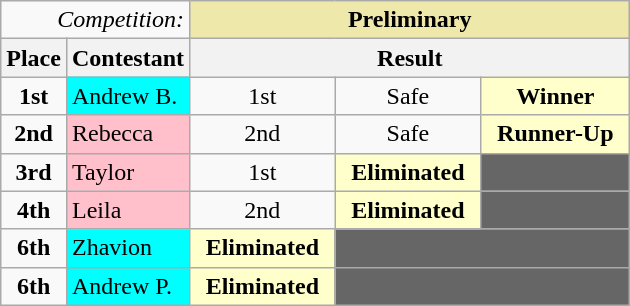<table class="wikitable">
<tr>
<td width=30% colspan="2" align="right"><em>Competition:</em></td>
<td colspan="11" bgcolor="palegoldenrod" align="Center"><strong>Preliminary</strong></td>
</tr>
<tr>
<th>Place</th>
<th>Contestant</th>
<th colspan="14" align="center">Result</th>
</tr>
<tr>
<td align="center"><strong>1st</strong></td>
<td bgcolor="cyan">Andrew B.</td>
<td align="center">1st</td>
<td align="center">Safe</td>
<td bgcolor="FFFFCC" align="center"><strong>Winner</strong></td>
</tr>
<tr>
<td align="center"><strong>2nd</strong></td>
<td bgcolor="pink">Rebecca</td>
<td align="center">2nd</td>
<td align="center">Safe</td>
<td bgcolor="FFFFCC" align="center"><strong>Runner-Up</strong></td>
</tr>
<tr>
<td align="center"><strong>3rd</strong></td>
<td bgcolor="pink">Taylor</td>
<td align="center">1st</td>
<td bgcolor="FFFFCC" align="center"><strong>Eliminated</strong></td>
<td colspan="1" bgcolor="666666"></td>
</tr>
<tr>
<td align="center"><strong>4th</strong></td>
<td bgcolor="pink">Leila</td>
<td align="center">2nd</td>
<td bgcolor="FFFFCC" align="center"><strong>Eliminated</strong></td>
<td colspan="1" bgcolor="666666"></td>
</tr>
<tr>
<td align="center"><strong>6th</strong></td>
<td bgcolor="cyan">Zhavion</td>
<td bgcolor="FFFFCC" align="center"><strong>Eliminated</strong></td>
<td colspan="2" bgcolor="666666"></td>
</tr>
<tr>
<td align="center"><strong>6th</strong></td>
<td bgcolor="cyan">Andrew P.</td>
<td bgcolor="FFFFCC" align="center"><strong>Eliminated</strong></td>
<td colspan="2" bgcolor="666666"></td>
</tr>
</table>
